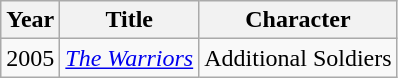<table class="wikitable">
<tr>
<th>Year</th>
<th>Title</th>
<th>Character</th>
</tr>
<tr>
<td>2005</td>
<td><em><a href='#'>The Warriors</a></em></td>
<td>Additional Soldiers</td>
</tr>
</table>
